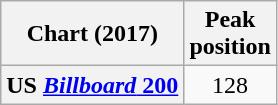<table class="wikitable plainrowheaders" style="text-align:center">
<tr>
<th scope="col">Chart (2017)</th>
<th scope="col">Peak<br>position</th>
</tr>
<tr>
<th scope="row">US <a href='#'><em>Billboard</em> 200</a></th>
<td>128</td>
</tr>
</table>
